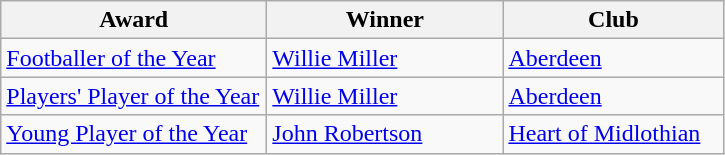<table class="wikitable">
<tr>
<th width=170>Award</th>
<th width=150>Winner</th>
<th width=140>Club</th>
</tr>
<tr>
<td><a href='#'>Footballer of the Year</a></td>
<td> <a href='#'>Willie Miller</a></td>
<td><a href='#'>Aberdeen</a></td>
</tr>
<tr>
<td><a href='#'>Players' Player of the Year</a></td>
<td> <a href='#'>Willie Miller</a></td>
<td><a href='#'>Aberdeen</a></td>
</tr>
<tr>
<td><a href='#'>Young Player of the Year</a></td>
<td> <a href='#'>John Robertson</a></td>
<td><a href='#'>Heart of Midlothian</a></td>
</tr>
</table>
